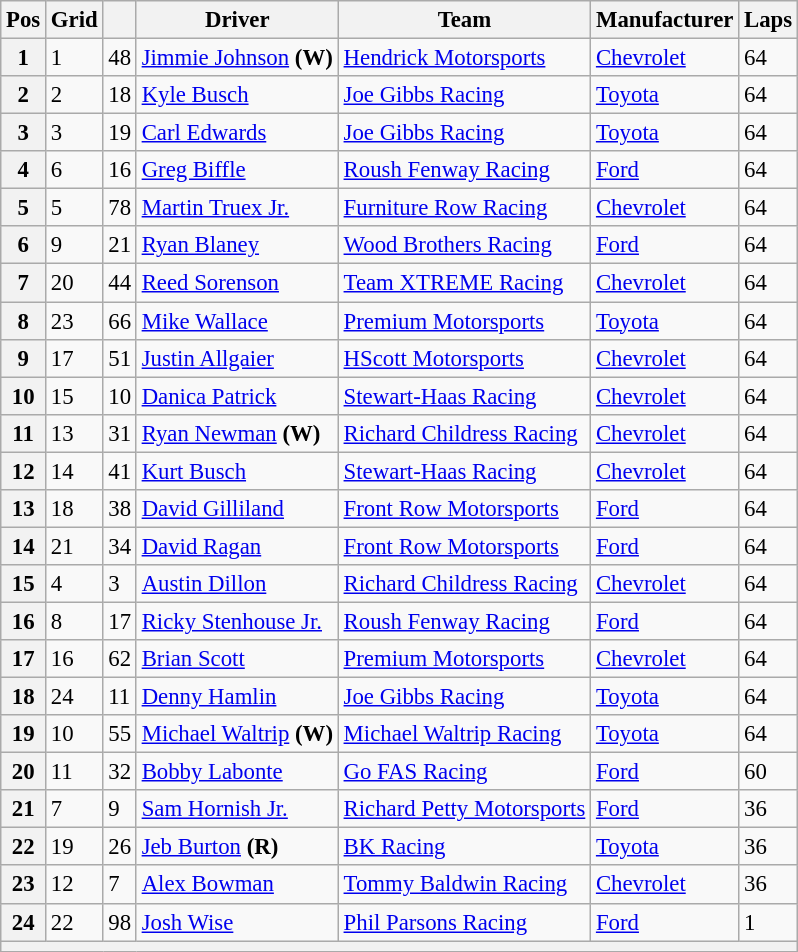<table class="wikitable" style="font-size:95%">
<tr>
<th>Pos</th>
<th>Grid</th>
<th></th>
<th>Driver</th>
<th>Team</th>
<th>Manufacturer</th>
<th>Laps</th>
</tr>
<tr>
<th>1</th>
<td>1</td>
<td>48</td>
<td><a href='#'>Jimmie Johnson</a> <strong>(W)</strong></td>
<td><a href='#'>Hendrick Motorsports</a></td>
<td><a href='#'>Chevrolet</a></td>
<td>64</td>
</tr>
<tr>
<th>2</th>
<td>2</td>
<td>18</td>
<td><a href='#'>Kyle Busch</a></td>
<td><a href='#'>Joe Gibbs Racing</a></td>
<td><a href='#'>Toyota</a></td>
<td>64</td>
</tr>
<tr>
<th>3</th>
<td>3</td>
<td>19</td>
<td><a href='#'>Carl Edwards</a></td>
<td><a href='#'>Joe Gibbs Racing</a></td>
<td><a href='#'>Toyota</a></td>
<td>64</td>
</tr>
<tr>
<th>4</th>
<td>6</td>
<td>16</td>
<td><a href='#'>Greg Biffle</a></td>
<td><a href='#'>Roush Fenway Racing</a></td>
<td><a href='#'>Ford</a></td>
<td>64</td>
</tr>
<tr>
<th>5</th>
<td>5</td>
<td>78</td>
<td><a href='#'>Martin Truex Jr.</a></td>
<td><a href='#'>Furniture Row Racing</a></td>
<td><a href='#'>Chevrolet</a></td>
<td>64</td>
</tr>
<tr>
<th>6</th>
<td>9</td>
<td>21</td>
<td><a href='#'>Ryan Blaney</a></td>
<td><a href='#'>Wood Brothers Racing</a></td>
<td><a href='#'>Ford</a></td>
<td>64</td>
</tr>
<tr>
<th>7</th>
<td>20</td>
<td>44</td>
<td><a href='#'>Reed Sorenson</a></td>
<td><a href='#'>Team XTREME Racing</a></td>
<td><a href='#'>Chevrolet</a></td>
<td>64</td>
</tr>
<tr>
<th>8</th>
<td>23</td>
<td>66</td>
<td><a href='#'>Mike Wallace</a></td>
<td><a href='#'>Premium Motorsports</a></td>
<td><a href='#'>Toyota</a></td>
<td>64</td>
</tr>
<tr>
<th>9</th>
<td>17</td>
<td>51</td>
<td><a href='#'>Justin Allgaier</a></td>
<td><a href='#'>HScott Motorsports</a></td>
<td><a href='#'>Chevrolet</a></td>
<td>64</td>
</tr>
<tr>
<th>10</th>
<td>15</td>
<td>10</td>
<td><a href='#'>Danica Patrick</a></td>
<td><a href='#'>Stewart-Haas Racing</a></td>
<td><a href='#'>Chevrolet</a></td>
<td>64</td>
</tr>
<tr>
<th>11</th>
<td>13</td>
<td>31</td>
<td><a href='#'>Ryan Newman</a> <strong>(W)</strong></td>
<td><a href='#'>Richard Childress Racing</a></td>
<td><a href='#'>Chevrolet</a></td>
<td>64</td>
</tr>
<tr>
<th>12</th>
<td>14</td>
<td>41</td>
<td><a href='#'>Kurt Busch</a></td>
<td><a href='#'>Stewart-Haas Racing</a></td>
<td><a href='#'>Chevrolet</a></td>
<td>64</td>
</tr>
<tr>
<th>13</th>
<td>18</td>
<td>38</td>
<td><a href='#'>David Gilliland</a></td>
<td><a href='#'>Front Row Motorsports</a></td>
<td><a href='#'>Ford</a></td>
<td>64</td>
</tr>
<tr>
<th>14</th>
<td>21</td>
<td>34</td>
<td><a href='#'>David Ragan</a></td>
<td><a href='#'>Front Row Motorsports</a></td>
<td><a href='#'>Ford</a></td>
<td>64</td>
</tr>
<tr>
<th>15</th>
<td>4</td>
<td>3</td>
<td><a href='#'>Austin Dillon</a></td>
<td><a href='#'>Richard Childress Racing</a></td>
<td><a href='#'>Chevrolet</a></td>
<td>64</td>
</tr>
<tr>
<th>16</th>
<td>8</td>
<td>17</td>
<td><a href='#'>Ricky Stenhouse Jr.</a></td>
<td><a href='#'>Roush Fenway Racing</a></td>
<td><a href='#'>Ford</a></td>
<td>64</td>
</tr>
<tr>
<th>17</th>
<td>16</td>
<td>62</td>
<td><a href='#'>Brian Scott</a></td>
<td><a href='#'>Premium Motorsports</a></td>
<td><a href='#'>Chevrolet</a></td>
<td>64</td>
</tr>
<tr>
<th>18</th>
<td>24</td>
<td>11</td>
<td><a href='#'>Denny Hamlin</a></td>
<td><a href='#'>Joe Gibbs Racing</a></td>
<td><a href='#'>Toyota</a></td>
<td>64</td>
</tr>
<tr>
<th>19</th>
<td>10</td>
<td>55</td>
<td><a href='#'>Michael Waltrip</a> <strong>(W)</strong></td>
<td><a href='#'>Michael Waltrip Racing</a></td>
<td><a href='#'>Toyota</a></td>
<td>64</td>
</tr>
<tr>
<th>20</th>
<td>11</td>
<td>32</td>
<td><a href='#'>Bobby Labonte</a></td>
<td><a href='#'>Go FAS Racing</a></td>
<td><a href='#'>Ford</a></td>
<td>60</td>
</tr>
<tr>
<th>21</th>
<td>7</td>
<td>9</td>
<td><a href='#'>Sam Hornish Jr.</a></td>
<td><a href='#'>Richard Petty Motorsports</a></td>
<td><a href='#'>Ford</a></td>
<td>36</td>
</tr>
<tr>
<th>22</th>
<td>19</td>
<td>26</td>
<td><a href='#'>Jeb Burton</a> <strong>(R)</strong></td>
<td><a href='#'>BK Racing</a></td>
<td><a href='#'>Toyota</a></td>
<td>36</td>
</tr>
<tr>
<th>23</th>
<td>12</td>
<td>7</td>
<td><a href='#'>Alex Bowman</a></td>
<td><a href='#'>Tommy Baldwin Racing</a></td>
<td><a href='#'>Chevrolet</a></td>
<td>36</td>
</tr>
<tr>
<th>24</th>
<td>22</td>
<td>98</td>
<td><a href='#'>Josh Wise</a></td>
<td><a href='#'>Phil Parsons Racing</a></td>
<td><a href='#'>Ford</a></td>
<td>1</td>
</tr>
<tr>
<th colspan="7"></th>
</tr>
</table>
